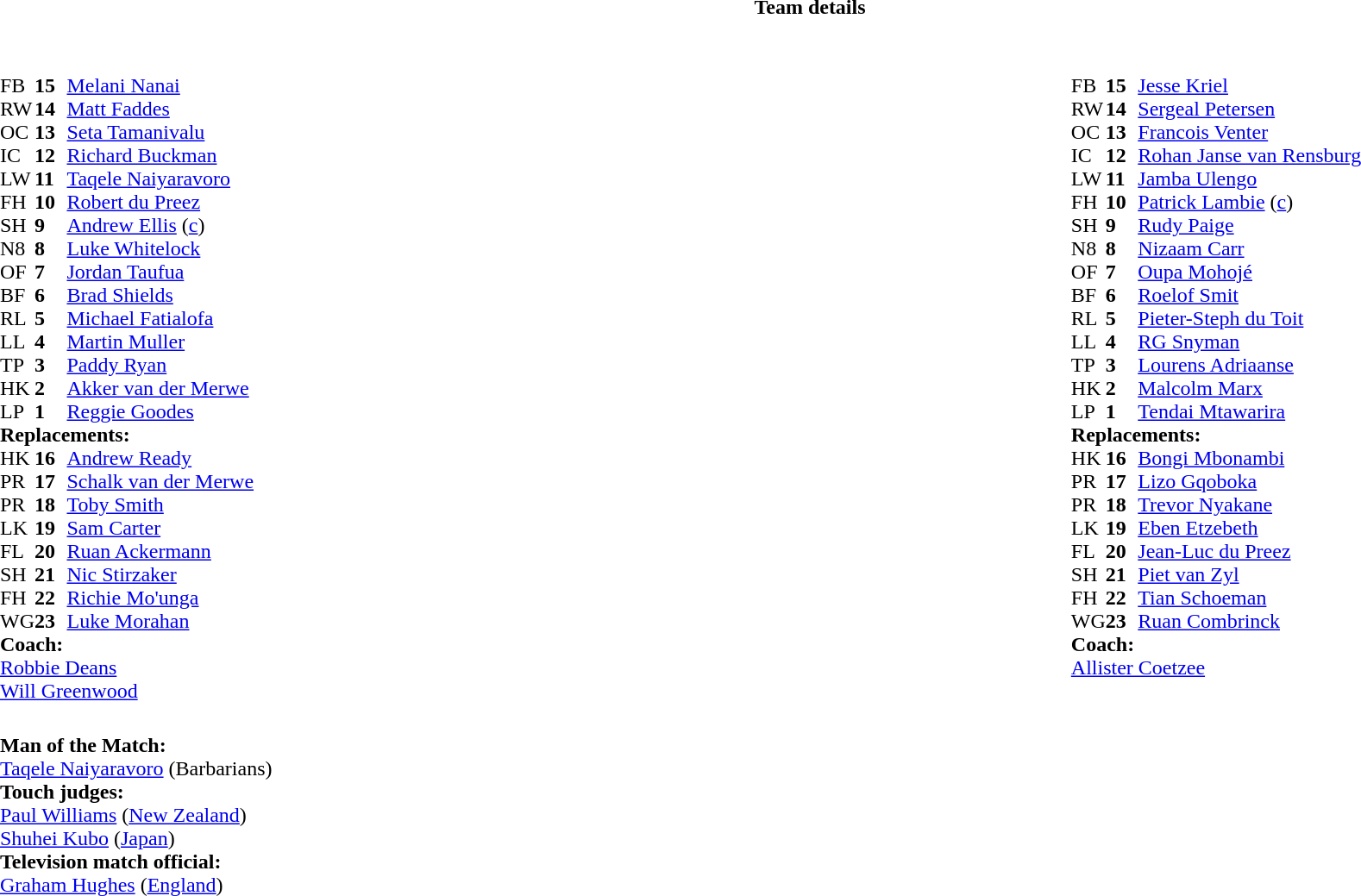<table border="0" width="100%" class="collapsible collapsed">
<tr>
<th>Team details</th>
</tr>
<tr>
<td><br><table width="100%">
<tr>
<td valign="top" width="50%"><br><table style="font-size: 100%" cellspacing="0" cellpadding="0">
<tr>
<th width="25"></th>
<th width="25"></th>
</tr>
<tr>
<td>FB</td>
<td><strong>15</strong></td>
<td> <a href='#'>Melani Nanai</a></td>
</tr>
<tr>
<td>RW</td>
<td><strong>14</strong></td>
<td> <a href='#'>Matt Faddes</a></td>
<td></td>
<td></td>
</tr>
<tr>
<td>OC</td>
<td><strong>13</strong></td>
<td> <a href='#'>Seta Tamanivalu</a></td>
</tr>
<tr>
<td>IC</td>
<td><strong>12</strong></td>
<td> <a href='#'>Richard Buckman</a></td>
</tr>
<tr>
<td>LW</td>
<td><strong>11</strong></td>
<td> <a href='#'>Taqele Naiyaravoro</a></td>
</tr>
<tr>
<td>FH</td>
<td><strong>10</strong></td>
<td> <a href='#'>Robert du Preez</a></td>
<td></td>
<td></td>
</tr>
<tr>
<td>SH</td>
<td><strong>9</strong></td>
<td> <a href='#'>Andrew Ellis</a> (<a href='#'>c</a>)</td>
<td></td>
<td></td>
</tr>
<tr>
<td>N8</td>
<td><strong>8</strong></td>
<td> <a href='#'>Luke Whitelock</a></td>
</tr>
<tr>
<td>OF</td>
<td><strong>7</strong></td>
<td> <a href='#'>Jordan Taufua</a></td>
<td></td>
<td></td>
</tr>
<tr>
<td>BF</td>
<td><strong>6</strong></td>
<td> <a href='#'>Brad Shields</a></td>
</tr>
<tr>
<td>RL</td>
<td><strong>5</strong></td>
<td> <a href='#'>Michael Fatialofa</a></td>
</tr>
<tr>
<td>LL</td>
<td><strong>4</strong></td>
<td> <a href='#'>Martin Muller</a></td>
<td></td>
<td></td>
</tr>
<tr>
<td>TP</td>
<td><strong>3</strong></td>
<td> <a href='#'>Paddy Ryan</a></td>
<td></td>
<td></td>
</tr>
<tr>
<td>HK</td>
<td><strong>2</strong></td>
<td> <a href='#'>Akker van der Merwe</a></td>
<td></td>
<td></td>
</tr>
<tr>
<td>LP</td>
<td><strong>1</strong></td>
<td> <a href='#'>Reggie Goodes</a></td>
<td></td>
<td></td>
</tr>
<tr>
<td colspan=3><strong>Replacements:</strong></td>
</tr>
<tr>
<td>HK</td>
<td><strong>16</strong></td>
<td> <a href='#'>Andrew Ready</a></td>
<td></td>
<td></td>
</tr>
<tr>
<td>PR</td>
<td><strong>17</strong></td>
<td> <a href='#'>Schalk van der Merwe</a></td>
<td></td>
<td></td>
</tr>
<tr>
<td>PR</td>
<td><strong>18</strong></td>
<td> <a href='#'>Toby Smith</a></td>
<td></td>
<td></td>
</tr>
<tr>
<td>LK</td>
<td><strong>19</strong></td>
<td> <a href='#'>Sam Carter</a></td>
<td></td>
<td></td>
</tr>
<tr>
<td>FL</td>
<td><strong>20</strong></td>
<td> <a href='#'>Ruan Ackermann</a></td>
<td></td>
<td></td>
</tr>
<tr>
<td>SH</td>
<td><strong>21</strong></td>
<td> <a href='#'>Nic Stirzaker</a></td>
<td></td>
<td></td>
</tr>
<tr>
<td>FH</td>
<td><strong>22</strong></td>
<td> <a href='#'>Richie Mo'unga</a></td>
<td></td>
<td></td>
</tr>
<tr>
<td>WG</td>
<td><strong>23</strong></td>
<td> <a href='#'>Luke Morahan</a></td>
<td></td>
<td></td>
</tr>
<tr>
<td colspan=3><strong>Coach:</strong></td>
</tr>
<tr>
<td colspan="4"> <a href='#'>Robbie Deans</a><br> <a href='#'>Will Greenwood</a></td>
</tr>
</table>
</td>
<td valign="top" width="50%"><br><table style="font-size: 100%" cellspacing="0" cellpadding="0" align="center">
<tr>
<th width="25"></th>
<th width="25"></th>
</tr>
<tr>
<td>FB</td>
<td><strong>15</strong></td>
<td><a href='#'>Jesse Kriel</a></td>
<td></td>
<td></td>
</tr>
<tr>
<td>RW</td>
<td><strong>14</strong></td>
<td><a href='#'>Sergeal Petersen</a></td>
</tr>
<tr>
<td>OC</td>
<td><strong>13</strong></td>
<td><a href='#'>Francois Venter</a></td>
</tr>
<tr>
<td>IC</td>
<td><strong>12</strong></td>
<td><a href='#'>Rohan Janse van Rensburg</a></td>
</tr>
<tr>
<td>LW</td>
<td><strong>11</strong></td>
<td><a href='#'>Jamba Ulengo</a></td>
</tr>
<tr>
<td>FH</td>
<td><strong>10</strong></td>
<td><a href='#'>Patrick Lambie</a> (<a href='#'>c</a>)</td>
</tr>
<tr>
<td>SH</td>
<td><strong>9</strong></td>
<td><a href='#'>Rudy Paige</a></td>
<td></td>
<td></td>
</tr>
<tr>
<td>N8</td>
<td><strong>8</strong></td>
<td><a href='#'>Nizaam Carr</a></td>
</tr>
<tr>
<td>OF</td>
<td><strong>7</strong></td>
<td><a href='#'>Oupa Mohojé</a></td>
<td></td>
<td></td>
</tr>
<tr>
<td>BF</td>
<td><strong>6</strong></td>
<td><a href='#'>Roelof Smit</a></td>
</tr>
<tr>
<td>RL</td>
<td><strong>5</strong></td>
<td><a href='#'>Pieter-Steph du Toit</a></td>
</tr>
<tr>
<td>LL</td>
<td><strong>4</strong></td>
<td><a href='#'>RG Snyman</a></td>
<td></td>
<td></td>
</tr>
<tr>
<td>TP</td>
<td><strong>3</strong></td>
<td><a href='#'>Lourens Adriaanse</a></td>
<td></td>
<td></td>
</tr>
<tr>
<td>HK</td>
<td><strong>2</strong></td>
<td><a href='#'>Malcolm Marx</a></td>
<td></td>
<td></td>
</tr>
<tr>
<td>LP</td>
<td><strong>1</strong></td>
<td><a href='#'>Tendai Mtawarira</a></td>
<td></td>
<td></td>
</tr>
<tr>
<td colspan=3><strong>Replacements:</strong></td>
</tr>
<tr>
<td>HK</td>
<td><strong>16</strong></td>
<td><a href='#'>Bongi Mbonambi</a></td>
<td></td>
<td></td>
</tr>
<tr>
<td>PR</td>
<td><strong>17</strong></td>
<td><a href='#'>Lizo Gqoboka</a></td>
<td></td>
<td></td>
</tr>
<tr>
<td>PR</td>
<td><strong>18</strong></td>
<td><a href='#'>Trevor Nyakane</a></td>
<td></td>
<td></td>
</tr>
<tr>
<td>LK</td>
<td><strong>19</strong></td>
<td><a href='#'>Eben Etzebeth</a></td>
<td></td>
<td></td>
</tr>
<tr>
<td>FL</td>
<td><strong>20</strong></td>
<td><a href='#'>Jean-Luc du Preez</a></td>
<td></td>
<td></td>
</tr>
<tr>
<td>SH</td>
<td><strong>21</strong></td>
<td><a href='#'>Piet van Zyl</a></td>
<td></td>
<td></td>
</tr>
<tr>
<td>FH</td>
<td><strong>22</strong></td>
<td><a href='#'>Tian Schoeman</a></td>
</tr>
<tr>
<td>WG</td>
<td><strong>23</strong></td>
<td><a href='#'>Ruan Combrinck</a></td>
<td></td>
<td></td>
</tr>
<tr>
<td colspan=3><strong>Coach:</strong></td>
</tr>
<tr>
<td colspan="4"> <a href='#'>Allister Coetzee</a></td>
</tr>
</table>
</td>
</tr>
</table>
<table width=100% style="font-size: 100%">
<tr>
<td><br><strong>Man of the Match:</strong>
<br> <a href='#'>Taqele Naiyaravoro</a> (Barbarians)<br><strong>Touch judges:</strong>
<br><a href='#'>Paul Williams</a> (<a href='#'>New Zealand</a>)
<br><a href='#'>Shuhei Kubo</a> (<a href='#'>Japan</a>)
<br><strong>Television match official:</strong>
<br><a href='#'>Graham Hughes</a> (<a href='#'>England</a>)</td>
</tr>
</table>
</td>
</tr>
</table>
